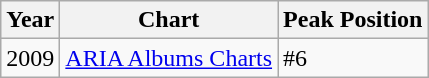<table class="wikitable">
<tr>
<th>Year</th>
<th>Chart</th>
<th>Peak Position</th>
</tr>
<tr>
<td>2009</td>
<td><a href='#'>ARIA Albums Charts</a></td>
<td>#6</td>
</tr>
</table>
